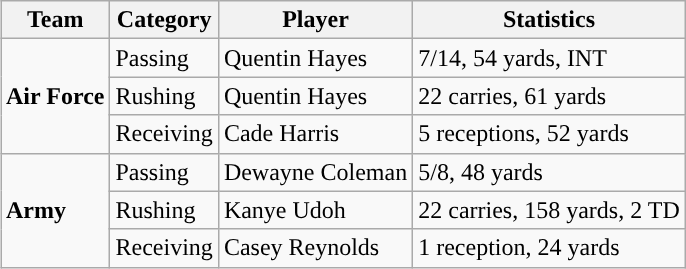<table class="wikitable" style="float: right;">
<tr>
<th>Team</th>
<th>Category</th>
<th>Player</th>
<th>Statistics</th>
</tr>
<tr>
<td rowspan=3><strong>Air Force</strong></td>
<td>Passing</td>
<td>Quentin Hayes</td>
<td>7/14, 54 yards, INT</td>
</tr>
<tr>
<td>Rushing</td>
<td>Quentin Hayes</td>
<td>22 carries, 61 yards</td>
</tr>
<tr>
<td>Receiving</td>
<td>Cade Harris</td>
<td>5 receptions, 52 yards</td>
</tr>
<tr>
<td rowspan=3><strong>Army</strong></td>
<td>Passing</td>
<td>Dewayne Coleman</td>
<td>5/8, 48 yards</td>
</tr>
<tr>
<td>Rushing</td>
<td>Kanye Udoh</td>
<td>22 carries, 158 yards, 2 TD</td>
</tr>
<tr>
<td>Receiving</td>
<td>Casey Reynolds</td>
<td>1 reception, 24 yards</td>
</tr>
</table>
